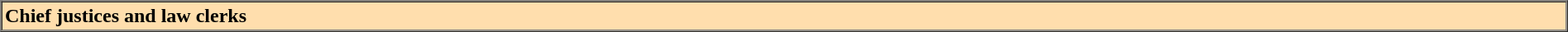<table style="width:100%; margin:auto;" border=1 cellspacing=0 cellpadding=2>
<tr>
<th colspan="2" style="text-align:left; background:#ffdead;">Chief justices and law clerks<br>
</th>
</tr>
</table>
